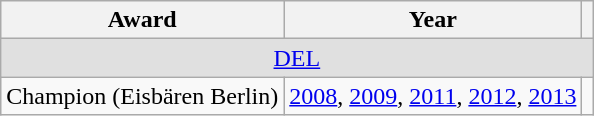<table class="wikitable">
<tr>
<th>Award</th>
<th>Year</th>
<th></th>
</tr>
<tr ALIGN="center" bgcolor="#e0e0e0">
<td colspan="3"><a href='#'>DEL</a></td>
</tr>
<tr>
<td>Champion (Eisbären Berlin)</td>
<td><a href='#'>2008</a>, <a href='#'>2009</a>, <a href='#'>2011</a>, <a href='#'>2012</a>, <a href='#'>2013</a></td>
<td></td>
</tr>
</table>
